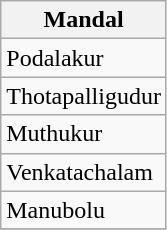<table class="wikitable sortable static-row-numbers static-row-header-hash">
<tr>
<th>Mandal</th>
</tr>
<tr>
<td>Podalakur</td>
</tr>
<tr>
<td>Thotapalligudur</td>
</tr>
<tr>
<td>Muthukur</td>
</tr>
<tr>
<td>Venkatachalam</td>
</tr>
<tr>
<td>Manubolu</td>
</tr>
<tr>
</tr>
</table>
